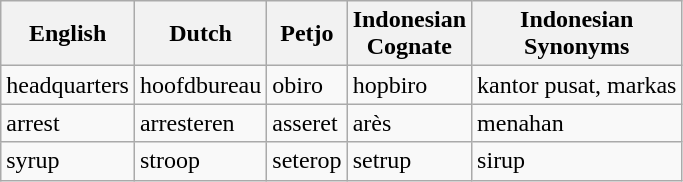<table class="wikitable">
<tr>
<th>English</th>
<th>Dutch</th>
<th>Petjo</th>
<th>Indonesian<br>Cognate</th>
<th>Indonesian<br>Synonyms</th>
</tr>
<tr>
<td>headquarters</td>
<td>hoofdbureau</td>
<td>obiro</td>
<td>hopbiro</td>
<td>kantor pusat, markas</td>
</tr>
<tr>
<td>arrest</td>
<td>arresteren</td>
<td>asseret</td>
<td>arès</td>
<td>menahan</td>
</tr>
<tr>
<td>syrup</td>
<td>stroop</td>
<td>seterop</td>
<td>setrup</td>
<td>sirup</td>
</tr>
</table>
